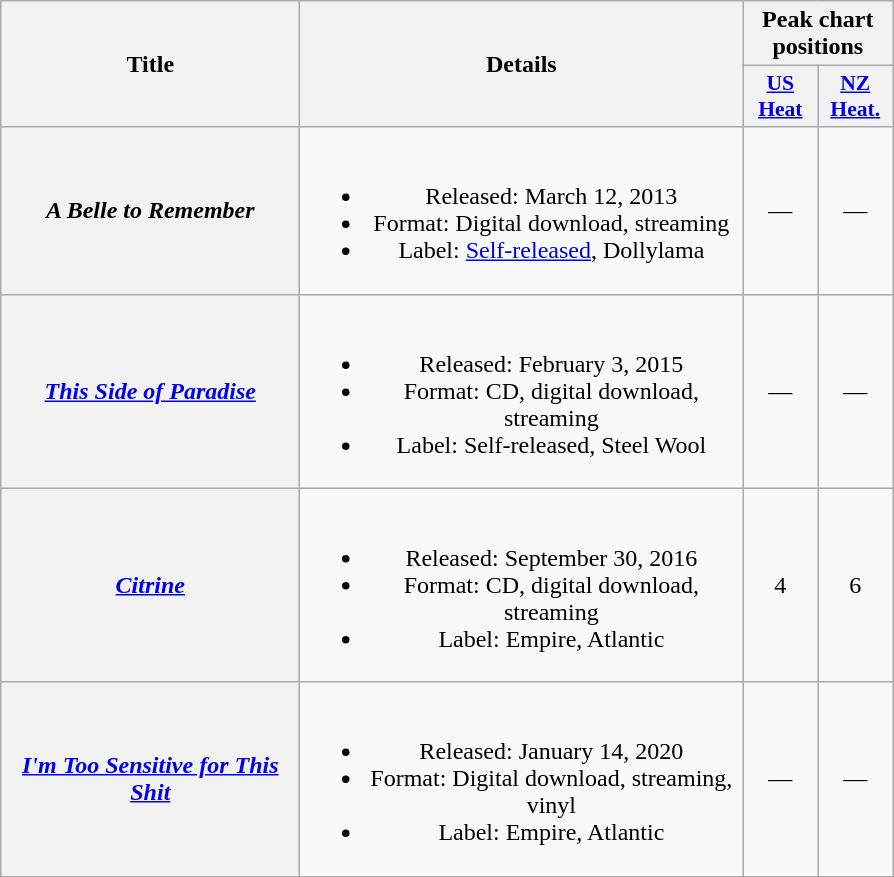<table class="wikitable plainrowheaders" style="text-align:center">
<tr>
<th scope="col" rowspan="2" style="width:12em;">Title</th>
<th scope="col" rowspan="2" style="width:18em;">Details</th>
<th colspan="2">Peak chart positions</th>
</tr>
<tr>
<th scope="col" style="width:3em;font-size:90%;"><a href='#'>US<br>Heat</a><br></th>
<th scope="col" style="width:3em;font-size:90%;"><a href='#'>NZ<br>Heat.</a><br></th>
</tr>
<tr>
<th scope="row"><em>A Belle to Remember</em></th>
<td><br><ul><li>Released: March 12, 2013</li><li>Format: Digital download, streaming</li><li>Label: <a href='#'>Self-released</a>, Dollylama</li></ul></td>
<td>—</td>
<td>—</td>
</tr>
<tr>
<th scope="row"><em><a href='#'>This Side of Paradise</a></em></th>
<td><br><ul><li>Released: February 3, 2015</li><li>Format: CD, digital download, streaming</li><li>Label: Self-released, Steel Wool</li></ul></td>
<td>—</td>
<td>—</td>
</tr>
<tr>
<th scope="row"><em><a href='#'>Citrine</a></em></th>
<td><br><ul><li>Released: September 30, 2016</li><li>Format: CD, digital download, streaming</li><li>Label: Empire, Atlantic</li></ul></td>
<td>4</td>
<td>6</td>
</tr>
<tr>
<th scope="row"><em><a href='#'>I'm Too Sensitive for This Shit</a></em></th>
<td><br><ul><li>Released: January 14, 2020</li><li>Format: Digital download, streaming, vinyl</li><li>Label: Empire, Atlantic</li></ul></td>
<td>—</td>
<td>—</td>
</tr>
</table>
